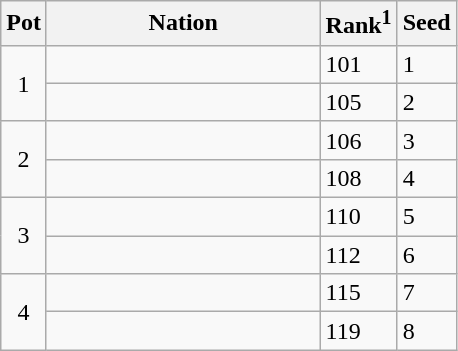<table class="wikitable">
<tr>
<th>Pot</th>
<th width="175">Nation</th>
<th>Rank<sup>1</sup></th>
<th>Seed</th>
</tr>
<tr>
<td rowspan=2 style="text-align:center;">1</td>
<td></td>
<td>101</td>
<td>1</td>
</tr>
<tr>
<td></td>
<td>105</td>
<td>2</td>
</tr>
<tr>
<td rowspan=2 style="text-align:center;">2</td>
<td></td>
<td>106</td>
<td>3</td>
</tr>
<tr>
<td></td>
<td>108</td>
<td>4</td>
</tr>
<tr>
<td rowspan=2 style="text-align:center;">3</td>
<td></td>
<td>110</td>
<td>5</td>
</tr>
<tr>
<td></td>
<td>112</td>
<td>6</td>
</tr>
<tr>
<td rowspan=2 style="text-align:center;">4</td>
<td></td>
<td>115</td>
<td>7</td>
</tr>
<tr>
<td></td>
<td>119</td>
<td>8</td>
</tr>
</table>
